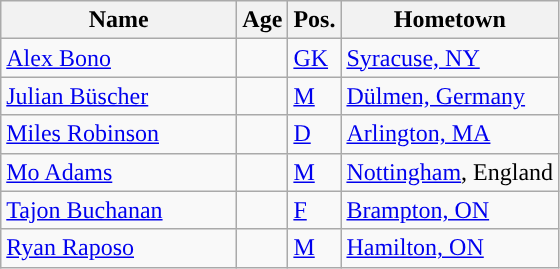<table class= wikitable>
<tr>
<th width=150px>Name</th>
<th width=px>Age</th>
<th width=px>Pos.</th>
<th width=px>Hometown</th>
</tr>
<tr>
<td> <a href='#'>Alex Bono</a></td>
<td></td>
<td><a href='#'>GK</a></td>
<td><a href='#'>Syracuse, NY</a></td>
</tr>
<tr>
<td> <a href='#'>Julian Büscher</a></td>
<td></td>
<td><a href='#'>M</a></td>
<td><a href='#'>Dülmen, Germany</a></td>
</tr>
<tr>
<td> <a href='#'>Miles Robinson</a></td>
<td></td>
<td><a href='#'>D</a></td>
<td><a href='#'>Arlington, MA</a></td>
</tr>
<tr>
<td> <a href='#'>Mo Adams</a></td>
<td></td>
<td><a href='#'>M</a></td>
<td><a href='#'>Nottingham</a>, England</td>
</tr>
<tr>
<td> <a href='#'>Tajon Buchanan</a></td>
<td></td>
<td><a href='#'>F</a></td>
<td><a href='#'>Brampton, ON</a></td>
</tr>
<tr>
<td> <a href='#'>Ryan Raposo</a></td>
<td></td>
<td><a href='#'>M</a></td>
<td><a href='#'>Hamilton, ON</a></td>
</tr>
</table>
